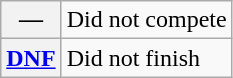<table class="wikitable">
<tr>
<th scope="row">—</th>
<td>Did not compete</td>
</tr>
<tr>
<th scope="row"><a href='#'>DNF</a></th>
<td>Did not finish</td>
</tr>
</table>
